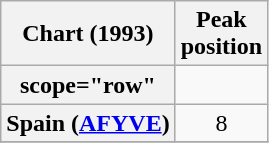<table class="wikitable sortable plainrowheaders">
<tr>
<th>Chart (1993)</th>
<th>Peak<br>position</th>
</tr>
<tr>
<th>scope="row"</th>
</tr>
<tr>
<th scope="row">Spain (<a href='#'>AFYVE</a>)</th>
<td align="center">8</td>
</tr>
<tr>
</tr>
</table>
